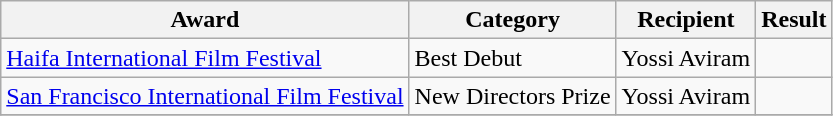<table class="wikitable">
<tr>
<th>Award</th>
<th>Category</th>
<th>Recipient</th>
<th>Result</th>
</tr>
<tr>
<td><a href='#'>Haifa International Film Festival</a></td>
<td>Best Debut</td>
<td>Yossi Aviram</td>
<td></td>
</tr>
<tr>
<td><a href='#'>San Francisco International Film Festival</a></td>
<td>New Directors Prize</td>
<td>Yossi Aviram</td>
<td></td>
</tr>
<tr>
</tr>
</table>
